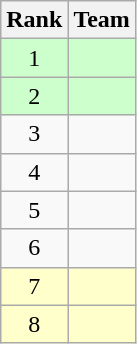<table class=wikitable style="text-align: center;">
<tr>
<th>Rank</th>
<th>Team</th>
</tr>
<tr style="background: #CCFFCC;">
<td>1</td>
<td style="text-align: left;"><strong></strong></td>
</tr>
<tr style="background: #CCFFCC;">
<td>2</td>
<td style="text-align: left;"><strong></strong></td>
</tr>
<tr>
<td>3</td>
<td style="text-align: left;"></td>
</tr>
<tr>
<td>4</td>
<td style="text-align: left;"></td>
</tr>
<tr>
<td>5</td>
<td style="text-align: left;"></td>
</tr>
<tr>
<td>6</td>
<td style="text-align: left;"></td>
</tr>
<tr style="background: #FFFFCC;">
<td>7</td>
<td style="text-align: left;"></td>
</tr>
<tr style="background: #FFFFCC;">
<td>8</td>
<td style="text-align: left;"></td>
</tr>
</table>
